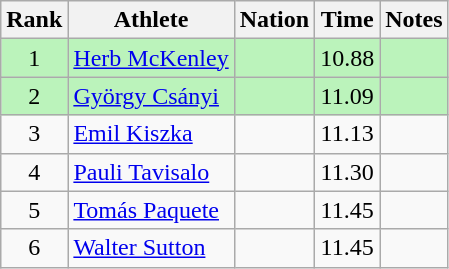<table class="wikitable sortable" style="text-align:center">
<tr>
<th>Rank</th>
<th>Athlete</th>
<th>Nation</th>
<th>Time</th>
<th>Notes</th>
</tr>
<tr bgcolor=bbf3bb>
<td>1</td>
<td align=left><a href='#'>Herb McKenley</a></td>
<td align=left></td>
<td>10.88</td>
<td></td>
</tr>
<tr bgcolor=bbf3bb>
<td>2</td>
<td align=left><a href='#'>György Csányi</a></td>
<td align=left></td>
<td>11.09</td>
<td></td>
</tr>
<tr>
<td>3</td>
<td align=left><a href='#'>Emil Kiszka</a></td>
<td align=left></td>
<td>11.13</td>
<td></td>
</tr>
<tr>
<td>4</td>
<td align=left><a href='#'>Pauli Tavisalo</a></td>
<td align=left></td>
<td>11.30</td>
<td></td>
</tr>
<tr>
<td>5</td>
<td align=left><a href='#'>Tomás Paquete</a></td>
<td align=left></td>
<td>11.45</td>
<td></td>
</tr>
<tr>
<td>6</td>
<td align=left><a href='#'>Walter Sutton</a></td>
<td align=left></td>
<td>11.45</td>
<td></td>
</tr>
</table>
